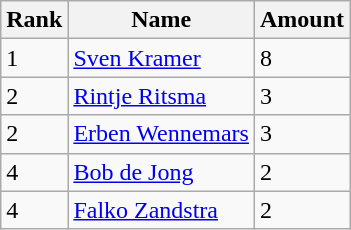<table class=wikitable>
<tr>
<th>Rank</th>
<th>Name</th>
<th>Amount</th>
</tr>
<tr>
<td>1</td>
<td><a href='#'>Sven Kramer</a></td>
<td>8</td>
</tr>
<tr>
<td>2</td>
<td><a href='#'>Rintje Ritsma</a></td>
<td>3</td>
</tr>
<tr>
<td>2</td>
<td><a href='#'>Erben Wennemars</a></td>
<td>3</td>
</tr>
<tr>
<td>4</td>
<td><a href='#'>Bob de Jong</a></td>
<td>2</td>
</tr>
<tr>
<td>4</td>
<td><a href='#'>Falko Zandstra</a></td>
<td>2</td>
</tr>
</table>
